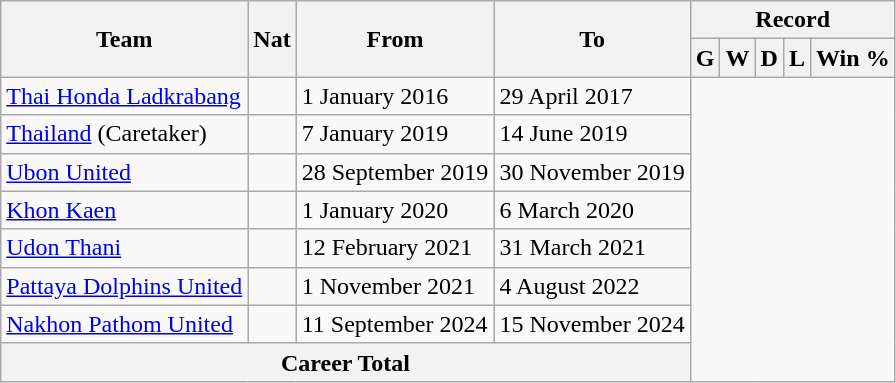<table class="wikitable" style="text-align: center">
<tr>
<th rowspan="2">Team</th>
<th rowspan="2">Nat</th>
<th rowspan="2">From</th>
<th rowspan="2">To</th>
<th colspan="5">Record</th>
</tr>
<tr>
<th>G</th>
<th>W</th>
<th>D</th>
<th>L</th>
<th>Win %</th>
</tr>
<tr>
<td align="left"><a href='#'>Thai Honda Ladkrabang</a></td>
<td></td>
<td align="left">1 January 2016</td>
<td align="left">29 April 2017<br></td>
</tr>
<tr>
<td align="left"><a href='#'>Thailand</a> (Caretaker)</td>
<td></td>
<td align="left">7 January 2019</td>
<td align="left">14 June 2019<br></td>
</tr>
<tr>
<td align="left"><a href='#'>Ubon United</a></td>
<td></td>
<td align="left">28 September 2019</td>
<td align="left">30 November 2019<br></td>
</tr>
<tr>
<td align="left"><a href='#'>Khon Kaen</a></td>
<td></td>
<td align="left">1 January 2020</td>
<td align="left">6 March 2020<br></td>
</tr>
<tr>
<td align="left"><a href='#'>Udon Thani</a></td>
<td></td>
<td align="left">12 February 2021</td>
<td align="left">31 March 2021<br></td>
</tr>
<tr>
<td align="left"><a href='#'>Pattaya Dolphins United</a></td>
<td></td>
<td align="left">1 November 2021</td>
<td align="left">4 August 2022<br></td>
</tr>
<tr>
<td align="left"><a href='#'>Nakhon Pathom United</a></td>
<td></td>
<td align="left">11 September 2024</td>
<td align="left">15 November 2024<br></td>
</tr>
<tr>
<th colspan="4">Career Total<br></th>
</tr>
</table>
